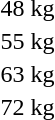<table>
<tr>
<td>48 kg<br></td>
<td></td>
<td></td>
<td></td>
</tr>
<tr>
<td>55 kg<br></td>
<td></td>
<td></td>
<td></td>
</tr>
<tr>
<td>63 kg<br></td>
<td></td>
<td></td>
<td></td>
</tr>
<tr>
<td>72 kg<br></td>
<td></td>
<td></td>
<td></td>
</tr>
</table>
